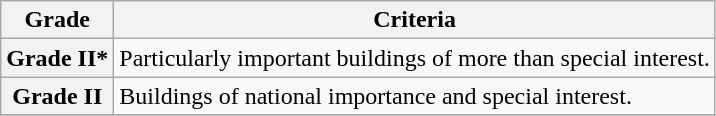<table class="wikitable" border="1">
<tr>
<th>Grade</th>
<th>Criteria</th>
</tr>
<tr>
<th>Grade II*</th>
<td>Particularly important buildings of more than special interest.</td>
</tr>
<tr>
<th>Grade II</th>
<td>Buildings of national importance and special interest.</td>
</tr>
<tr>
</tr>
</table>
